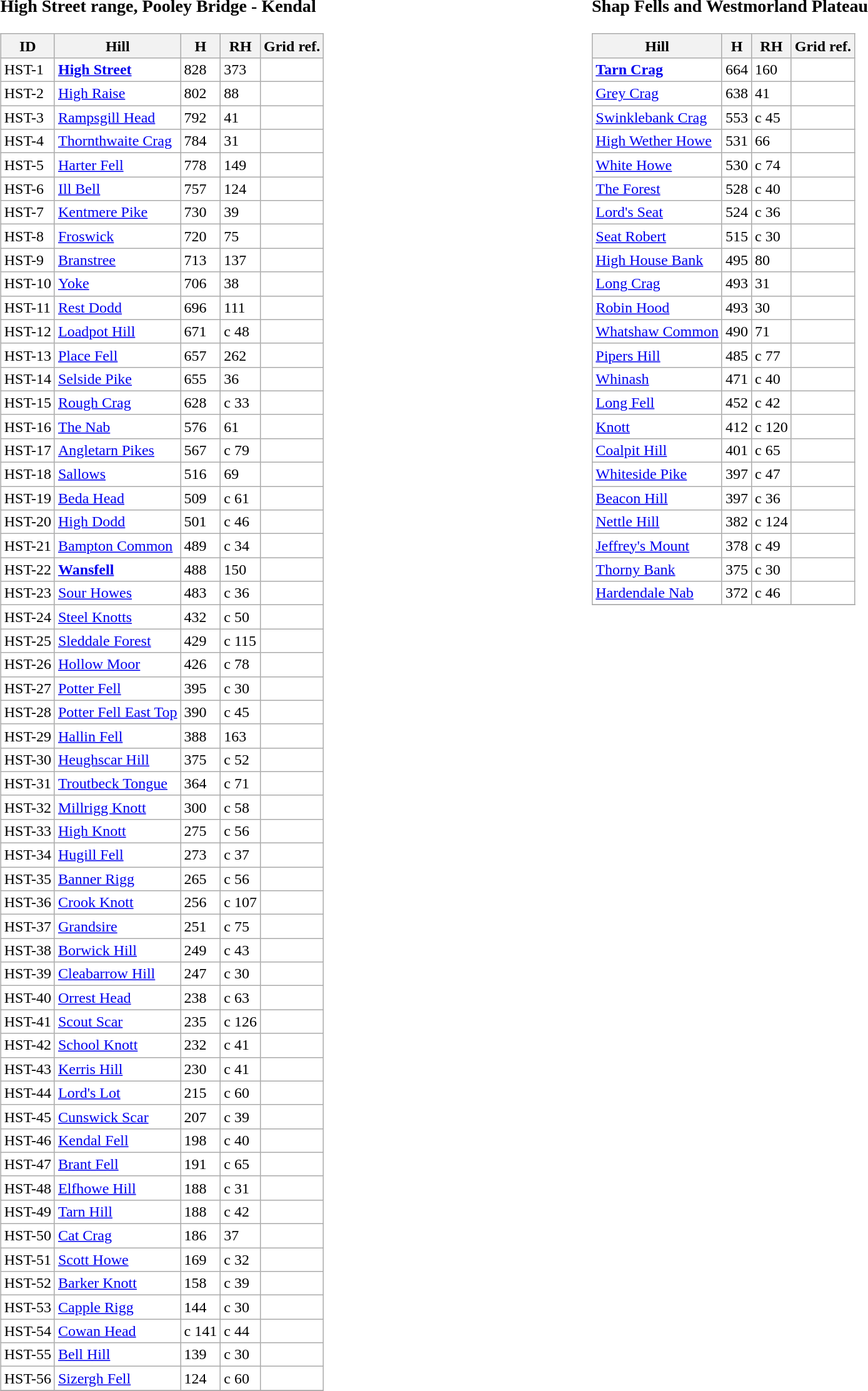<table width="100%">
<tr>
<td valign="top" width="50%"><br><h3>High Street range, Pooley Bridge - Kendal</h3><table class="wikitable sortable" style="border-collapse: collapse; background:#ffffff;">
<tr>
<th>ID</th>
<th>Hill</th>
<th>H</th>
<th>RH</th>
<th>Grid ref.</th>
</tr>
<tr>
<td>HST-1</td>
<td><strong><a href='#'>High Street</a></strong></td>
<td>828</td>
<td>373</td>
<td></td>
</tr>
<tr>
<td>HST-2</td>
<td><a href='#'>High Raise</a></td>
<td>802</td>
<td>88</td>
<td></td>
</tr>
<tr>
<td>HST-3</td>
<td><a href='#'>Rampsgill Head</a></td>
<td>792</td>
<td>41</td>
<td></td>
</tr>
<tr>
<td>HST-4</td>
<td><a href='#'>Thornthwaite Crag</a></td>
<td>784</td>
<td>31</td>
<td></td>
</tr>
<tr>
<td>HST-5</td>
<td><a href='#'>Harter Fell</a></td>
<td>778</td>
<td>149</td>
<td></td>
</tr>
<tr>
<td>HST-6</td>
<td><a href='#'>Ill Bell</a></td>
<td>757</td>
<td>124</td>
<td></td>
</tr>
<tr>
<td>HST-7</td>
<td><a href='#'>Kentmere Pike</a></td>
<td>730</td>
<td>39</td>
<td></td>
</tr>
<tr>
<td>HST-8</td>
<td><a href='#'>Froswick</a></td>
<td>720</td>
<td>75</td>
<td></td>
</tr>
<tr>
<td>HST-9</td>
<td><a href='#'>Branstree</a></td>
<td>713</td>
<td>137</td>
<td></td>
</tr>
<tr>
<td>HST-10</td>
<td><a href='#'>Yoke</a></td>
<td>706</td>
<td>38</td>
<td></td>
</tr>
<tr>
<td>HST-11</td>
<td><a href='#'>Rest Dodd</a></td>
<td>696</td>
<td>111</td>
<td></td>
</tr>
<tr>
<td>HST-12</td>
<td><a href='#'>Loadpot Hill</a></td>
<td>671</td>
<td>c 48</td>
<td></td>
</tr>
<tr>
<td>HST-13</td>
<td><a href='#'>Place Fell</a></td>
<td>657</td>
<td>262</td>
<td></td>
</tr>
<tr>
<td>HST-14</td>
<td><a href='#'>Selside Pike</a></td>
<td>655</td>
<td>36</td>
<td></td>
</tr>
<tr>
<td>HST-15</td>
<td><a href='#'>Rough Crag</a></td>
<td>628</td>
<td>c 33</td>
<td></td>
</tr>
<tr>
<td>HST-16</td>
<td><a href='#'>The Nab</a></td>
<td>576</td>
<td>61</td>
<td></td>
</tr>
<tr>
<td>HST-17</td>
<td><a href='#'>Angletarn Pikes</a></td>
<td>567</td>
<td>c 79</td>
<td></td>
</tr>
<tr>
<td>HST-18</td>
<td><a href='#'>Sallows</a></td>
<td>516</td>
<td>69</td>
<td></td>
</tr>
<tr>
<td>HST-19</td>
<td><a href='#'>Beda Head</a></td>
<td>509</td>
<td>c 61</td>
<td></td>
</tr>
<tr>
<td>HST-20</td>
<td><a href='#'>High Dodd</a></td>
<td>501</td>
<td>c 46</td>
<td></td>
</tr>
<tr>
<td>HST-21</td>
<td><a href='#'>Bampton Common</a></td>
<td>489</td>
<td>c 34</td>
<td></td>
</tr>
<tr>
<td>HST-22</td>
<td><strong><a href='#'>Wansfell</a></strong></td>
<td>488</td>
<td>150</td>
<td></td>
</tr>
<tr>
<td>HST-23</td>
<td><a href='#'>Sour Howes</a></td>
<td>483</td>
<td>c 36</td>
<td></td>
</tr>
<tr>
<td>HST-24</td>
<td><a href='#'>Steel Knotts</a></td>
<td>432</td>
<td>c 50</td>
<td></td>
</tr>
<tr>
<td>HST-25</td>
<td><a href='#'>Sleddale Forest</a></td>
<td>429</td>
<td>c 115</td>
<td></td>
</tr>
<tr>
<td>HST-26</td>
<td><a href='#'>Hollow Moor</a></td>
<td>426</td>
<td>c 78</td>
<td></td>
</tr>
<tr>
<td>HST-27</td>
<td><a href='#'>Potter Fell</a></td>
<td>395</td>
<td>c 30</td>
<td></td>
</tr>
<tr>
<td>HST-28</td>
<td><a href='#'>Potter Fell East Top</a></td>
<td>390</td>
<td>c 45</td>
<td></td>
</tr>
<tr>
<td>HST-29</td>
<td><a href='#'>Hallin Fell</a></td>
<td>388</td>
<td>163</td>
<td></td>
</tr>
<tr>
<td>HST-30</td>
<td><a href='#'>Heughscar Hill</a></td>
<td>375</td>
<td>c 52</td>
<td></td>
</tr>
<tr>
<td>HST-31</td>
<td><a href='#'>Troutbeck Tongue</a></td>
<td>364</td>
<td>c 71</td>
<td></td>
</tr>
<tr>
<td>HST-32</td>
<td><a href='#'>Millrigg Knott</a></td>
<td>300</td>
<td>c 58</td>
<td></td>
</tr>
<tr>
<td>HST-33</td>
<td><a href='#'>High Knott</a></td>
<td>275</td>
<td>c 56</td>
<td></td>
</tr>
<tr>
<td>HST-34</td>
<td><a href='#'>Hugill Fell</a></td>
<td>273</td>
<td>c 37</td>
<td></td>
</tr>
<tr>
<td>HST-35</td>
<td><a href='#'>Banner Rigg</a></td>
<td>265</td>
<td>c 56</td>
<td></td>
</tr>
<tr>
<td>HST-36</td>
<td><a href='#'>Crook Knott</a></td>
<td>256</td>
<td>c 107</td>
<td></td>
</tr>
<tr>
<td>HST-37</td>
<td><a href='#'>Grandsire</a></td>
<td>251</td>
<td>c 75</td>
<td></td>
</tr>
<tr>
<td>HST-38</td>
<td><a href='#'>Borwick Hill</a></td>
<td>249</td>
<td>c 43</td>
<td></td>
</tr>
<tr>
<td>HST-39</td>
<td><a href='#'>Cleabarrow Hill</a></td>
<td>247</td>
<td>c 30</td>
<td></td>
</tr>
<tr>
<td>HST-40</td>
<td><a href='#'>Orrest Head</a></td>
<td>238</td>
<td>c 63</td>
<td></td>
</tr>
<tr>
<td>HST-41</td>
<td><a href='#'>Scout Scar</a></td>
<td>235</td>
<td>c 126</td>
<td></td>
</tr>
<tr>
<td>HST-42</td>
<td><a href='#'>School Knott</a></td>
<td>232</td>
<td>c 41</td>
<td></td>
</tr>
<tr>
<td>HST-43</td>
<td><a href='#'>Kerris Hill</a></td>
<td>230</td>
<td>c 41</td>
<td></td>
</tr>
<tr>
<td>HST-44</td>
<td><a href='#'>Lord's Lot</a></td>
<td>215</td>
<td>c 60</td>
<td></td>
</tr>
<tr>
<td>HST-45</td>
<td><a href='#'>Cunswick Scar</a></td>
<td>207</td>
<td>c 39</td>
<td></td>
</tr>
<tr>
<td>HST-46</td>
<td><a href='#'>Kendal Fell</a></td>
<td>198</td>
<td>c 40</td>
<td></td>
</tr>
<tr>
<td>HST-47</td>
<td><a href='#'>Brant Fell</a></td>
<td>191</td>
<td>c 65</td>
<td></td>
</tr>
<tr>
<td>HST-48</td>
<td><a href='#'>Elfhowe Hill</a></td>
<td>188</td>
<td>c 31</td>
<td></td>
</tr>
<tr>
<td>HST-49</td>
<td><a href='#'>Tarn Hill</a></td>
<td>188</td>
<td>c 42</td>
<td></td>
</tr>
<tr>
<td>HST-50</td>
<td><a href='#'>Cat Crag</a></td>
<td>186</td>
<td>37</td>
<td></td>
</tr>
<tr>
<td>HST-51</td>
<td><a href='#'>Scott Howe</a></td>
<td>169</td>
<td>c 32</td>
<td></td>
</tr>
<tr>
<td>HST-52</td>
<td><a href='#'>Barker Knott</a></td>
<td>158</td>
<td>c 39</td>
<td></td>
</tr>
<tr>
<td>HST-53</td>
<td><a href='#'>Capple Rigg</a></td>
<td>144</td>
<td>c 30</td>
<td></td>
</tr>
<tr>
<td>HST-54</td>
<td><a href='#'>Cowan Head</a></td>
<td>c 141</td>
<td>c 44</td>
<td></td>
</tr>
<tr>
<td>HST-55</td>
<td><a href='#'>Bell Hill</a></td>
<td>139</td>
<td>c 30</td>
<td></td>
</tr>
<tr>
<td>HST-56</td>
<td><a href='#'>Sizergh Fell</a></td>
<td>124</td>
<td>c 60</td>
<td></td>
</tr>
<tr>
</tr>
</table>
</td>
<td valign="top" width="50%"><br><h3>Shap Fells and Westmorland Plateau</h3><table class="wikitable sortable" style="border-collapse: collapse; background:#ffffff;">
<tr>
<th>Hill</th>
<th>H</th>
<th>RH</th>
<th>Grid ref.</th>
</tr>
<tr>
<td><strong><a href='#'>Tarn Crag</a></strong></td>
<td>664</td>
<td>160</td>
<td></td>
</tr>
<tr>
<td><a href='#'>Grey Crag</a></td>
<td>638</td>
<td>41</td>
<td></td>
</tr>
<tr>
<td><a href='#'>Swinklebank Crag</a></td>
<td>553</td>
<td>c 45</td>
<td></td>
</tr>
<tr>
<td><a href='#'>High Wether Howe</a></td>
<td>531</td>
<td>66</td>
<td></td>
</tr>
<tr>
<td><a href='#'>White Howe</a></td>
<td>530</td>
<td>c 74</td>
<td></td>
</tr>
<tr>
<td><a href='#'>The Forest</a></td>
<td>528</td>
<td>c 40</td>
<td></td>
</tr>
<tr>
<td><a href='#'>Lord's Seat</a></td>
<td>524</td>
<td>c 36</td>
<td></td>
</tr>
<tr>
<td><a href='#'>Seat Robert</a></td>
<td>515</td>
<td>c 30</td>
<td></td>
</tr>
<tr>
<td><a href='#'>High House Bank</a></td>
<td>495</td>
<td>80</td>
<td></td>
</tr>
<tr>
<td><a href='#'>Long Crag</a></td>
<td>493</td>
<td>31</td>
<td></td>
</tr>
<tr>
<td><a href='#'>Robin Hood</a></td>
<td>493</td>
<td>30</td>
<td></td>
</tr>
<tr>
<td><a href='#'>Whatshaw Common</a></td>
<td>490</td>
<td>71</td>
<td></td>
</tr>
<tr>
<td><a href='#'>Pipers Hill</a></td>
<td>485</td>
<td>c 77</td>
<td></td>
</tr>
<tr>
<td><a href='#'>Whinash</a></td>
<td>471</td>
<td>c 40</td>
<td></td>
</tr>
<tr>
<td><a href='#'>Long Fell</a></td>
<td>452</td>
<td>c 42</td>
<td></td>
</tr>
<tr>
<td><a href='#'>Knott</a></td>
<td>412</td>
<td>c 120</td>
<td></td>
</tr>
<tr>
<td><a href='#'>Coalpit Hill</a></td>
<td>401</td>
<td>c 65</td>
<td></td>
</tr>
<tr>
<td><a href='#'>Whiteside Pike</a></td>
<td>397</td>
<td>c 47</td>
<td></td>
</tr>
<tr>
<td><a href='#'>Beacon Hill</a></td>
<td>397</td>
<td>c 36</td>
<td></td>
</tr>
<tr>
<td><a href='#'>Nettle Hill</a></td>
<td>382</td>
<td>c 124</td>
<td></td>
</tr>
<tr>
<td><a href='#'>Jeffrey's Mount</a></td>
<td>378</td>
<td>c 49</td>
<td></td>
</tr>
<tr>
<td><a href='#'>Thorny Bank</a></td>
<td>375</td>
<td>c 30</td>
<td></td>
</tr>
<tr>
<td><a href='#'>Hardendale Nab</a></td>
<td>372</td>
<td>c 46</td>
<td></td>
</tr>
<tr>
</tr>
</table>
</td>
</tr>
</table>
